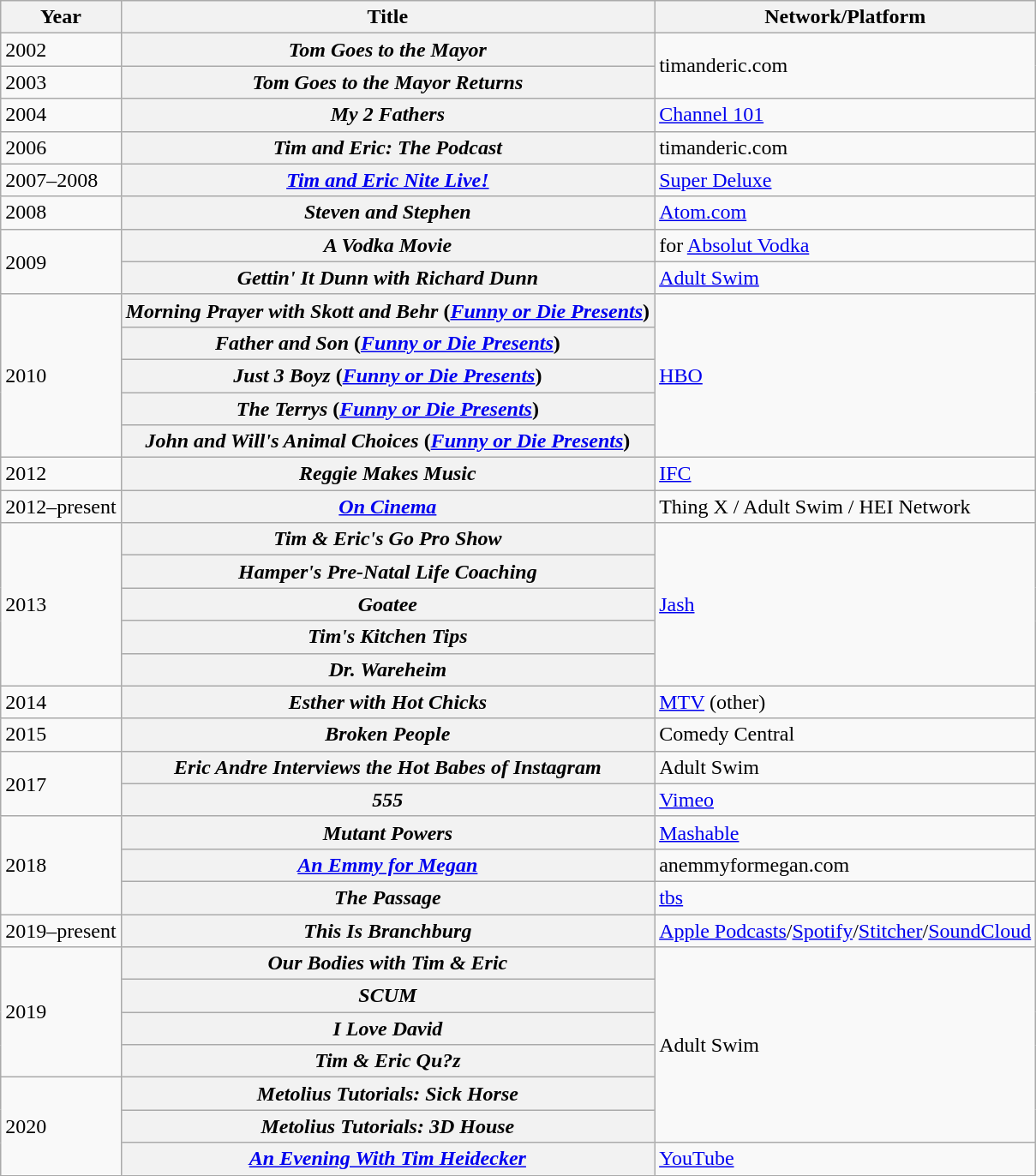<table class="wikitable">
<tr>
<th scope="col">Year</th>
<th scope="col">Title</th>
<th scope="col">Network/Platform</th>
</tr>
<tr>
<td>2002</td>
<th scope="row"><em>Tom Goes to the Mayor</em></th>
<td rowspan="2">timanderic.com</td>
</tr>
<tr>
<td>2003</td>
<th scope="row"><em>Tom Goes to the Mayor Returns</em></th>
</tr>
<tr>
<td>2004</td>
<th scope="row"><em>My 2 Fathers</em></th>
<td><a href='#'>Channel 101</a></td>
</tr>
<tr>
<td>2006</td>
<th scope="row"><em>Tim and Eric: The Podcast</em></th>
<td>timanderic.com</td>
</tr>
<tr>
<td>2007–2008</td>
<th scope="row"><em><a href='#'>Tim and Eric Nite Live!</a></em></th>
<td><a href='#'>Super Deluxe</a></td>
</tr>
<tr>
<td>2008</td>
<th scope="row"><em>Steven and Stephen</em></th>
<td><a href='#'>Atom.com</a></td>
</tr>
<tr>
<td rowspan="2">2009</td>
<th scope="row"><em>A Vodka Movie</em></th>
<td>for <a href='#'>Absolut Vodka</a></td>
</tr>
<tr>
<th scope="row"><em>Gettin' It Dunn with Richard Dunn</em></th>
<td><a href='#'>Adult Swim</a></td>
</tr>
<tr>
<td rowspan="5">2010</td>
<th scope="row"><em>Morning Prayer with Skott and Behr</em> (<em><a href='#'>Funny or Die Presents</a></em>)</th>
<td rowspan="5"><a href='#'>HBO</a></td>
</tr>
<tr>
<th scope="row"><em>Father and Son</em> (<em><a href='#'>Funny or Die Presents</a></em>)</th>
</tr>
<tr>
<th scope="row"><em>Just 3 Boyz</em> (<em><a href='#'>Funny or Die Presents</a></em>)</th>
</tr>
<tr>
<th scope="row"><em>The Terrys</em> (<em><a href='#'>Funny or Die Presents</a></em>)</th>
</tr>
<tr>
<th scope="row"><em>John and Will's Animal Choices</em> (<em><a href='#'>Funny or Die Presents</a></em>)</th>
</tr>
<tr>
<td>2012</td>
<th scope="row"><em>Reggie Makes Music</em></th>
<td><a href='#'>IFC</a></td>
</tr>
<tr>
<td>2012–present</td>
<th><em><a href='#'>On Cinema</a></em></th>
<td>Thing X / Adult Swim / HEI Network</td>
</tr>
<tr>
<td rowspan="5">2013</td>
<th scope="row"><em>Tim & Eric's Go Pro Show</em></th>
<td rowspan="5"><a href='#'>Jash</a></td>
</tr>
<tr>
<th scope="row"><em>Hamper's Pre-Natal Life Coaching</em></th>
</tr>
<tr>
<th scope="row"><em>Goatee</em></th>
</tr>
<tr>
<th scope="row"><em>Tim's Kitchen Tips</em></th>
</tr>
<tr>
<th scope="row"><em>Dr. Wareheim</em></th>
</tr>
<tr>
<td>2014</td>
<th scope="row"><em>Esther with Hot Chicks</em></th>
<td><a href='#'>MTV</a> (other)</td>
</tr>
<tr>
<td>2015</td>
<th scope="row"><em>Broken People</em></th>
<td>Comedy Central</td>
</tr>
<tr>
<td rowspan="2">2017</td>
<th scope="row"><em>Eric Andre Interviews the Hot Babes of Instagram</em></th>
<td>Adult Swim</td>
</tr>
<tr>
<th scope="row"><em>555</em></th>
<td><a href='#'>Vimeo</a></td>
</tr>
<tr>
<td rowspan="3">2018</td>
<th scope="row"><em>Mutant Powers</em></th>
<td><a href='#'>Mashable</a></td>
</tr>
<tr>
<th scope="row"><em><a href='#'>An Emmy for Megan</a></em></th>
<td>anemmyformegan.com</td>
</tr>
<tr>
<th scope="row"><em>The Passage</em></th>
<td><a href='#'>tbs</a></td>
</tr>
<tr>
<td>2019–present</td>
<th scope="row"><em>This Is Branchburg</em></th>
<td><a href='#'>Apple Podcasts</a>/<a href='#'>Spotify</a>/<a href='#'>Stitcher</a>/<a href='#'>SoundCloud</a></td>
</tr>
<tr>
<td rowspan="4">2019</td>
<th scope="row"><em>Our Bodies with Tim & Eric</em></th>
<td rowspan="6">Adult Swim</td>
</tr>
<tr>
<th scope="row"><em>SCUM</em></th>
</tr>
<tr>
<th scope="row"><em>I Love David</em></th>
</tr>
<tr>
<th scope="row"><em>Tim & Eric Qu?z</em></th>
</tr>
<tr>
<td rowspan="3">2020</td>
<th scope="row"><em>Metolius Tutorials: Sick Horse</em></th>
</tr>
<tr>
<th scope="row"><em>Metolius Tutorials: 3D House</em></th>
</tr>
<tr>
<th scope="row"><em><a href='#'>An Evening With Tim Heidecker</a></em></th>
<td><a href='#'>YouTube</a></td>
</tr>
</table>
